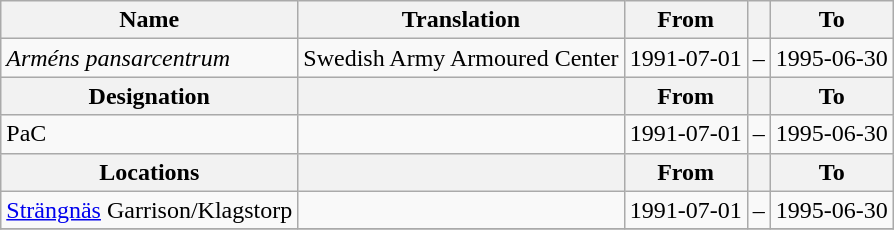<table class="wikitable">
<tr>
<th style="font-weight:bold;">Name</th>
<th style="font-weight:bold;">Translation</th>
<th style="text-align: center; font-weight:bold;">From</th>
<th></th>
<th style="text-align: center; font-weight:bold;">To</th>
</tr>
<tr>
<td style="font-style:italic;">Arméns pansarcentrum</td>
<td>Swedish Army Armoured Center</td>
<td>1991-07-01</td>
<td>–</td>
<td>1995-06-30</td>
</tr>
<tr>
<th style="font-weight:bold;">Designation</th>
<th style="font-weight:bold;"></th>
<th style="text-align: center; font-weight:bold;">From</th>
<th></th>
<th style="text-align: center; font-weight:bold;">To</th>
</tr>
<tr>
<td>PaC</td>
<td></td>
<td style="text-align: center;">1991-07-01</td>
<td style="text-align: center;">–</td>
<td style="text-align: center;">1995-06-30</td>
</tr>
<tr>
<th style="font-weight:bold;">Locations</th>
<th style="font-weight:bold;"></th>
<th style="text-align: center; font-weight:bold;">From</th>
<th></th>
<th style="text-align: center; font-weight:bold;">To</th>
</tr>
<tr>
<td><a href='#'>Strängnäs</a> Garrison/Klagstorp</td>
<td></td>
<td style="text-align: center;">1991-07-01</td>
<td style="text-align: center;">–</td>
<td style="text-align: center;">1995-06-30</td>
</tr>
<tr>
</tr>
</table>
